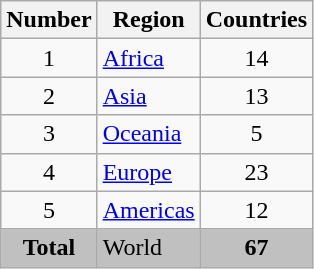<table class="wikitable sortable">
<tr>
<th>Number</th>
<th>Region</th>
<th>Countries</th>
</tr>
<tr>
<td align=center>1</td>
<td><a href='#'>Africa</a></td>
<td align=center>14</td>
</tr>
<tr>
<td align=center>2</td>
<td><a href='#'>Asia</a></td>
<td align=center>13</td>
</tr>
<tr>
<td align=center>3</td>
<td><a href='#'>Oceania</a></td>
<td align=center>5</td>
</tr>
<tr>
<td align=center>4</td>
<td><a href='#'>Europe</a></td>
<td align=center>23</td>
</tr>
<tr>
<td align=center>5</td>
<td><a href='#'>Americas</a></td>
<td align=center>12</td>
</tr>
<tr style="background:silver;">
<td align=center><strong>Total</strong></td>
<td>World</td>
<td align=center><strong>67</strong></td>
</tr>
</table>
